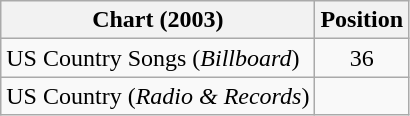<table class="wikitable sortable">
<tr>
<th scope="col">Chart (2003)</th>
<th scope="col">Position</th>
</tr>
<tr>
<td>US Country Songs (<em>Billboard</em>)</td>
<td align="center">36</td>
</tr>
<tr>
<td>US Country (<em>Radio & Records</em>)</td>
<td></td>
</tr>
</table>
